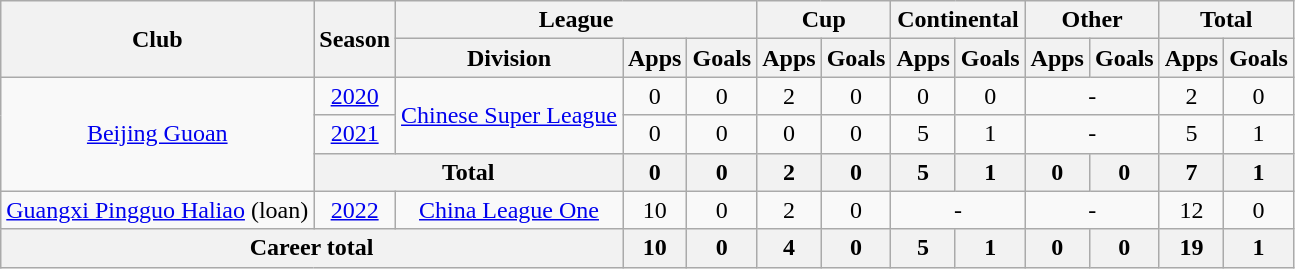<table class="wikitable" style="text-align: center">
<tr>
<th rowspan="2">Club</th>
<th rowspan="2">Season</th>
<th colspan="3">League</th>
<th colspan="2">Cup</th>
<th colspan="2">Continental</th>
<th colspan="2">Other</th>
<th colspan="2">Total</th>
</tr>
<tr>
<th>Division</th>
<th>Apps</th>
<th>Goals</th>
<th>Apps</th>
<th>Goals</th>
<th>Apps</th>
<th>Goals</th>
<th>Apps</th>
<th>Goals</th>
<th>Apps</th>
<th>Goals</th>
</tr>
<tr>
<td rowspan="3"><a href='#'>Beijing Guoan</a></td>
<td><a href='#'>2020</a></td>
<td rowspan="2"><a href='#'>Chinese Super League</a></td>
<td>0</td>
<td>0</td>
<td>2</td>
<td>0</td>
<td>0</td>
<td>0</td>
<td colspan="2">-</td>
<td>2</td>
<td>0</td>
</tr>
<tr>
<td><a href='#'>2021</a></td>
<td>0</td>
<td>0</td>
<td>0</td>
<td>0</td>
<td>5</td>
<td>1</td>
<td colspan="2">-</td>
<td>5</td>
<td>1</td>
</tr>
<tr>
<th colspan=2>Total</th>
<th>0</th>
<th>0</th>
<th>2</th>
<th>0</th>
<th>5</th>
<th>1</th>
<th>0</th>
<th>0</th>
<th>7</th>
<th>1</th>
</tr>
<tr>
<td><a href='#'>Guangxi Pingguo Haliao</a> (loan)</td>
<td><a href='#'>2022</a></td>
<td><a href='#'>China League One</a></td>
<td>10</td>
<td>0</td>
<td>2</td>
<td>0</td>
<td colspan="2">-</td>
<td colspan="2">-</td>
<td>12</td>
<td>0</td>
</tr>
<tr>
<th colspan=3>Career total</th>
<th>10</th>
<th>0</th>
<th>4</th>
<th>0</th>
<th>5</th>
<th>1</th>
<th>0</th>
<th>0</th>
<th>19</th>
<th>1</th>
</tr>
</table>
